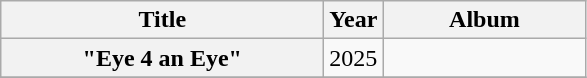<table class="wikitable plainrowheaders" style="text-align:center;" border="1">
<tr>
<th scope="col" style="width:13em;">Title</th>
<th scope="col" style="width:1em;">Year</th>
<th scope="col" style="width:8em;">Album</th>
</tr>
<tr>
<th scope="row">"Eye 4 an Eye"<br></th>
<td>2025</td>
<td></td>
</tr>
<tr>
</tr>
</table>
